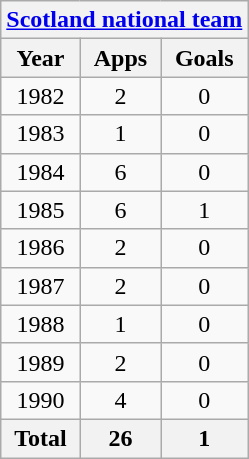<table class="wikitable" style="text-align:center">
<tr>
<th colspan=3><a href='#'>Scotland national team</a></th>
</tr>
<tr>
<th>Year</th>
<th>Apps</th>
<th>Goals</th>
</tr>
<tr>
<td>1982</td>
<td>2</td>
<td>0</td>
</tr>
<tr>
<td>1983</td>
<td>1</td>
<td>0</td>
</tr>
<tr>
<td>1984</td>
<td>6</td>
<td>0</td>
</tr>
<tr>
<td>1985</td>
<td>6</td>
<td>1</td>
</tr>
<tr>
<td>1986</td>
<td>2</td>
<td>0</td>
</tr>
<tr>
<td>1987</td>
<td>2</td>
<td>0</td>
</tr>
<tr>
<td>1988</td>
<td>1</td>
<td>0</td>
</tr>
<tr>
<td>1989</td>
<td>2</td>
<td>0</td>
</tr>
<tr>
<td>1990</td>
<td>4</td>
<td>0</td>
</tr>
<tr>
<th>Total</th>
<th>26</th>
<th>1</th>
</tr>
</table>
